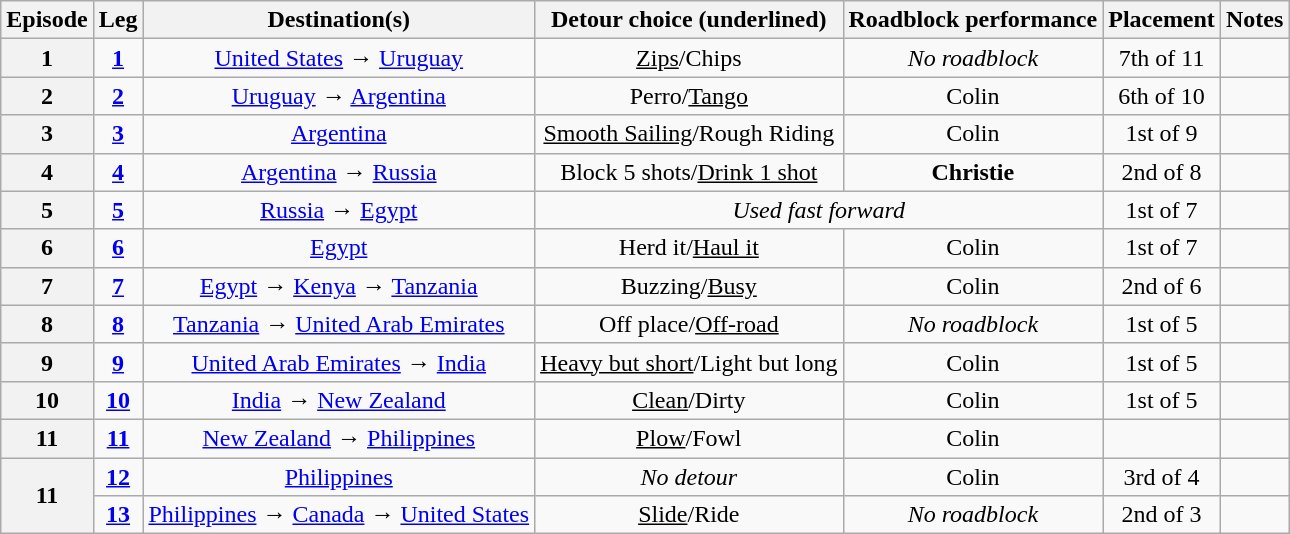<table class="wikitable unsortable" style="text-align:center;">
<tr>
<th scope="col" class="unsortable">Episode</th>
<th scope="col">Leg</th>
<th scope="col">Destination(s)</th>
<th scope="col">Detour choice (underlined)</th>
<th scope="col">Roadblock performance</th>
<th scope="col">Placement</th>
<th scope="col">Notes</th>
</tr>
<tr>
<th scope="row" style="text-align:center">1</th>
<td><strong><a href='#'>1</a></strong></td>
<td><a href='#'>United States</a> → <a href='#'>Uruguay</a></td>
<td><u>Zips</u>/Chips</td>
<td><em>No roadblock</em></td>
<td>7th of 11</td>
<td></td>
</tr>
<tr>
<th scope="row" style="text-align:center">2</th>
<td><strong><a href='#'>2</a></strong></td>
<td><a href='#'>Uruguay</a> → <a href='#'>Argentina</a></td>
<td>Perro/<u>Tango</u></td>
<td>Colin</td>
<td>6th of 10</td>
<td></td>
</tr>
<tr>
<th scope="row" style="text-align:center">3</th>
<td><strong><a href='#'>3</a></strong></td>
<td><a href='#'>Argentina</a></td>
<td><u>Smooth Sailing</u>/Rough Riding</td>
<td>Colin</td>
<td>1st of 9</td>
<td></td>
</tr>
<tr>
<th scope="row" style="text-align:center">4</th>
<td><strong><a href='#'>4</a></strong></td>
<td><a href='#'>Argentina</a> → <a href='#'>Russia</a></td>
<td>Block 5 shots/<u>Drink 1 shot</u></td>
<td><strong>Christie</strong></td>
<td>2nd of 8</td>
<td></td>
</tr>
<tr>
<th scope="row" style="text-align:center">5</th>
<td><strong><a href='#'>5</a></strong></td>
<td><a href='#'>Russia</a> → <a href='#'>Egypt</a></td>
<td colspan="2"><em>Used fast forward</em></td>
<td>1st of 7</td>
<td></td>
</tr>
<tr>
<th scope="row" style="text-align:center">6</th>
<td><strong><a href='#'>6</a></strong></td>
<td><a href='#'>Egypt</a></td>
<td>Herd it/<u>Haul it</u></td>
<td>Colin</td>
<td>1st of 7</td>
<td></td>
</tr>
<tr>
<th scope="row" style="text-align:center">7</th>
<td><strong><a href='#'>7</a></strong></td>
<td><a href='#'>Egypt</a> → <a href='#'>Kenya</a> → <a href='#'>Tanzania</a></td>
<td>Buzzing/<u>Busy</u></td>
<td>Colin</td>
<td>2nd of 6</td>
<td></td>
</tr>
<tr>
<th scope="row" style="text-align:center">8</th>
<td><strong><a href='#'>8</a></strong></td>
<td><a href='#'>Tanzania</a> → <a href='#'>United Arab Emirates</a></td>
<td>Off place/<u>Off-road</u></td>
<td><em>No roadblock</em></td>
<td>1st of 5</td>
<td></td>
</tr>
<tr>
<th scope="row" style="text-align:center">9</th>
<td><strong><a href='#'>9</a></strong></td>
<td><a href='#'>United Arab Emirates</a> → <a href='#'>India</a></td>
<td><u>Heavy but short</u>/Light but long</td>
<td>Colin</td>
<td>1st of 5</td>
<td></td>
</tr>
<tr>
<th scope="row" style="text-align:center">10</th>
<td><strong><a href='#'>10</a></strong></td>
<td><a href='#'>India</a> → <a href='#'>New Zealand</a></td>
<td><u>Clean</u>/Dirty</td>
<td>Colin</td>
<td>1st of 5</td>
<td></td>
</tr>
<tr>
<th scope="row" style="text-align:center">11</th>
<td><strong><a href='#'>11</a></strong></td>
<td><a href='#'>New Zealand</a> → <a href='#'>Philippines</a></td>
<td><u>Plow</u>/Fowl</td>
<td>Colin</td>
<td></td>
<td></td>
</tr>
<tr>
<th rowspan="2">11</th>
<td><strong><a href='#'>12</a></strong></td>
<td><a href='#'>Philippines</a></td>
<td><em>No detour</em></td>
<td>Colin</td>
<td>3rd of 4</td>
<td></td>
</tr>
<tr>
<td><strong><a href='#'>13</a></strong></td>
<td><a href='#'>Philippines</a> → <a href='#'>Canada</a> → <a href='#'>United States</a></td>
<td><u>Slide</u>/Ride</td>
<td><em>No roadblock</em></td>
<td>2nd of 3</td>
<td></td>
</tr>
</table>
